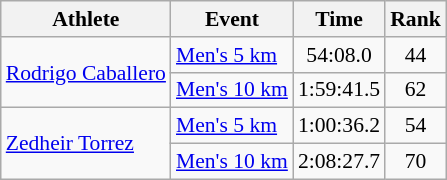<table class=wikitable style="font-size:90%;">
<tr>
<th>Athlete</th>
<th>Event</th>
<th>Time</th>
<th>Rank</th>
</tr>
<tr align=center>
<td align=left rowspan=2><a href='#'>Rodrigo Caballero</a></td>
<td align=left><a href='#'>Men's 5 km</a></td>
<td>54:08.0</td>
<td>44</td>
</tr>
<tr align=center>
<td align=left><a href='#'>Men's 10 km</a></td>
<td>1:59:41.5</td>
<td>62</td>
</tr>
<tr align=center>
<td align=left rowspan=2><a href='#'>Zedheir Torrez</a></td>
<td align=left><a href='#'>Men's 5 km</a></td>
<td>1:00:36.2</td>
<td>54</td>
</tr>
<tr align=center>
<td align=left><a href='#'>Men's 10 km</a></td>
<td>2:08:27.7</td>
<td>70</td>
</tr>
</table>
